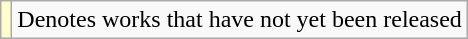<table class="wikitable">
<tr>
<td style="background:#FFFFCC;"></td>
<td>Denotes works that have not yet been released</td>
</tr>
</table>
